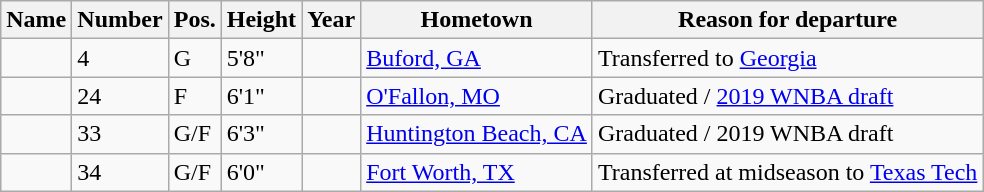<table class="wikitable sortable" border="1">
<tr>
<th>Name</th>
<th>Number</th>
<th>Pos.</th>
<th>Height</th>
<th>Year</th>
<th>Hometown</th>
<th class="unsortable">Reason for departure</th>
</tr>
<tr>
<td></td>
<td>4</td>
<td>G</td>
<td>5'8"</td>
<td></td>
<td><a href='#'>Buford, GA</a></td>
<td>Transferred to <a href='#'>Georgia</a></td>
</tr>
<tr>
<td></td>
<td>24</td>
<td>F</td>
<td>6'1"</td>
<td></td>
<td><a href='#'>O'Fallon, MO</a></td>
<td>Graduated / <a href='#'>2019 WNBA draft</a></td>
</tr>
<tr>
<td></td>
<td>33</td>
<td>G/F</td>
<td>6'3"</td>
<td></td>
<td><a href='#'>Huntington Beach, CA</a></td>
<td>Graduated / 2019 WNBA draft</td>
</tr>
<tr>
<td></td>
<td>34</td>
<td>G/F</td>
<td>6'0"</td>
<td></td>
<td><a href='#'>Fort Worth, TX</a></td>
<td>Transferred at midseason to <a href='#'>Texas Tech</a></td>
</tr>
</table>
